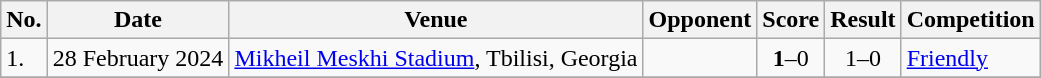<table class="wikitable">
<tr>
<th>No.</th>
<th>Date</th>
<th>Venue</th>
<th>Opponent</th>
<th>Score</th>
<th>Result</th>
<th>Competition</th>
</tr>
<tr>
<td>1.</td>
<td>28 February 2024</td>
<td><a href='#'>Mikheil Meskhi Stadium</a>, Tbilisi, Georgia</td>
<td></td>
<td align=center><strong>1</strong>–0</td>
<td align=center>1–0</td>
<td><a href='#'>Friendly</a></td>
</tr>
<tr>
</tr>
</table>
